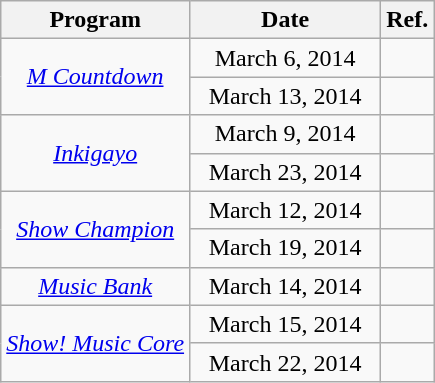<table class="wikitable sortable" style="text-align:center">
<tr>
<th>Program</th>
<th width="120">Date</th>
<th class="unsortable">Ref.</th>
</tr>
<tr>
<td rowspan="2"><em><a href='#'>M Countdown</a></em></td>
<td>March 6, 2014</td>
<td></td>
</tr>
<tr>
<td>March 13, 2014</td>
<td></td>
</tr>
<tr>
<td rowspan="2"><em><a href='#'>Inkigayo</a></em></td>
<td>March 9, 2014</td>
<td></td>
</tr>
<tr>
<td>March 23, 2014</td>
<td></td>
</tr>
<tr>
<td rowspan="2"><em><a href='#'>Show Champion</a></em></td>
<td>March 12, 2014</td>
<td></td>
</tr>
<tr>
<td>March 19, 2014</td>
<td></td>
</tr>
<tr>
<td><a href='#'><em>Music Bank</em></a></td>
<td>March 14, 2014</td>
<td></td>
</tr>
<tr>
<td rowspan="2"><em><a href='#'>Show! Music Core</a></em></td>
<td>March 15, 2014</td>
<td></td>
</tr>
<tr>
<td>March 22, 2014</td>
<td></td>
</tr>
</table>
